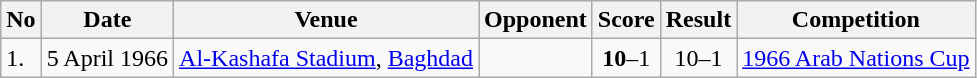<table class="wikitable" style="font-size:100%;">
<tr>
<th>No</th>
<th>Date</th>
<th>Venue</th>
<th>Opponent</th>
<th>Score</th>
<th>Result</th>
<th>Competition</th>
</tr>
<tr>
<td>1.</td>
<td>5 April 1966</td>
<td><a href='#'>Al-Kashafa Stadium</a>, <a href='#'>Baghdad</a></td>
<td></td>
<td align=center><strong>10</strong>–1</td>
<td align=center>10–1</td>
<td><a href='#'>1966 Arab Nations Cup</a></td>
</tr>
</table>
